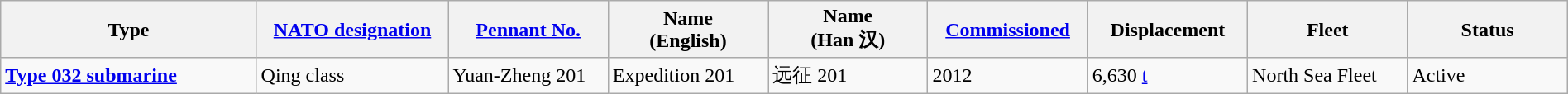<table class="wikitable sortable"  style="margin:auto; width:100%;">
<tr>
<th style="text-align:center; width:16%;">Type</th>
<th style="text-align:center; width:12%;"><a href='#'>NATO designation</a></th>
<th style="text-align:center; width:10%;"><a href='#'>Pennant No.</a></th>
<th style="text-align:center; width:10%;">Name<br>(English)</th>
<th style="text-align:center; width:10%;">Name<br>(Han 汉)</th>
<th style="text-align:center; width:10%;"><a href='#'>Commissioned</a></th>
<th style="text-align:center; width:10%;">Displacement</th>
<th style="text-align:center; width:10%;">Fleet</th>
<th style="text-align:center; width:10%;">Status</th>
</tr>
<tr>
<td><strong><a href='#'>Type 032 submarine</a></strong></td>
<td>Qing class</td>
<td>Yuan-Zheng 201</td>
<td>Expedition 201</td>
<td>远征 201</td>
<td>2012</td>
<td>6,630 <a href='#'>t</a></td>
<td>North Sea Fleet</td>
<td><span>Active</span></td>
</tr>
</table>
